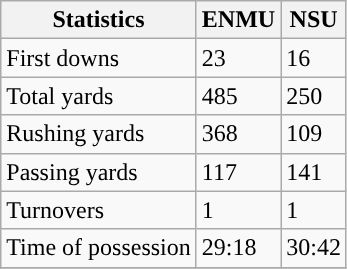<table class="wikitable">
<tr>
<th>Statistics</th>
<th>ENMU</th>
<th>NSU</th>
</tr>
<tr>
<td>First downs</td>
<td>23</td>
<td>16</td>
</tr>
<tr>
<td>Total yards</td>
<td>485</td>
<td>250</td>
</tr>
<tr>
<td>Rushing yards</td>
<td>368</td>
<td>109</td>
</tr>
<tr>
<td>Passing yards</td>
<td>117</td>
<td>141</td>
</tr>
<tr>
<td>Turnovers</td>
<td>1</td>
<td>1</td>
</tr>
<tr>
<td>Time of possession</td>
<td>29:18</td>
<td>30:42</td>
</tr>
<tr>
</tr>
</table>
